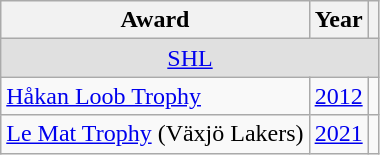<table class="wikitable">
<tr>
<th>Award</th>
<th>Year</th>
<th></th>
</tr>
<tr ALIGN="center" bgcolor="#e0e0e0">
<td colspan="3"><a href='#'>SHL</a></td>
</tr>
<tr>
<td><a href='#'>Håkan Loob Trophy</a></td>
<td><a href='#'>2012</a></td>
<td></td>
</tr>
<tr>
<td><a href='#'>Le Mat Trophy</a> (Växjö Lakers)</td>
<td><a href='#'>2021</a></td>
<td></td>
</tr>
</table>
